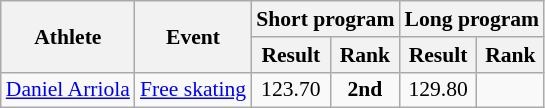<table class="wikitable" border="1" style="font-size:90%">
<tr>
<th rowspan=2>Athlete</th>
<th rowspan=2>Event</th>
<th colspan=2>Short program</th>
<th colspan=2>Long program</th>
</tr>
<tr>
<th>Result</th>
<th>Rank</th>
<th>Result</th>
<th>Rank</th>
</tr>
<tr>
<td><a href='#'>Daniel Arriola</a></td>
<td><a href='#'>Free skating</a></td>
<td align=center>123.70</td>
<td align=center><strong>2nd</strong></td>
<td align=center>129.80</td>
<td align=center></td>
</tr>
</table>
